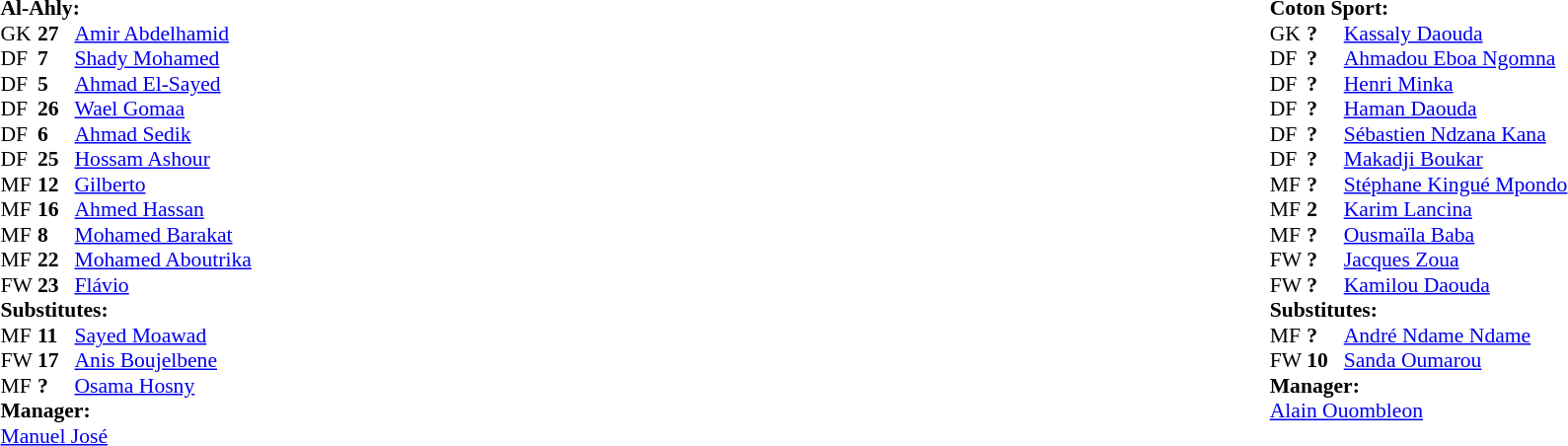<table width="100%">
<tr>
<td valign="top" width="52%"><br><table style="font-size: 90%" cellspacing="0" cellpadding="0">
<tr>
<td colspan="4"><strong>Al-Ahly:</strong></td>
</tr>
<tr>
<th width=25></th>
<th width=25></th>
</tr>
<tr>
<td>GK</td>
<td><strong>27</strong></td>
<td> <a href='#'>Amir Abdelhamid</a></td>
<td></td>
<td></td>
</tr>
<tr>
<td>DF</td>
<td><strong>7</strong></td>
<td> <a href='#'>Shady Mohamed</a></td>
</tr>
<tr>
<td>DF</td>
<td><strong>5</strong></td>
<td> <a href='#'>Ahmad El-Sayed</a></td>
</tr>
<tr>
<td>DF</td>
<td><strong>26</strong></td>
<td> <a href='#'>Wael Gomaa</a></td>
</tr>
<tr>
<td>DF</td>
<td><strong>6</strong></td>
<td> <a href='#'>Ahmad Sedik</a></td>
<td></td>
<td></td>
</tr>
<tr>
<td>DF</td>
<td><strong>25</strong></td>
<td> <a href='#'>Hossam Ashour</a></td>
<td></td>
</tr>
<tr>
<td>MF</td>
<td><strong>12</strong></td>
<td> <a href='#'>Gilberto</a></td>
<td></td>
<td></td>
</tr>
<tr>
<td>MF</td>
<td><strong>16</strong></td>
<td> <a href='#'>Ahmed Hassan</a></td>
</tr>
<tr>
<td>MF</td>
<td><strong>8</strong></td>
<td> <a href='#'>Mohamed Barakat</a></td>
</tr>
<tr>
<td>MF</td>
<td><strong>22</strong></td>
<td> <a href='#'>Mohamed Aboutrika</a></td>
<td></td>
<td></td>
</tr>
<tr>
<td>FW</td>
<td><strong>23</strong></td>
<td> <a href='#'>Flávio</a></td>
<td></td>
<td></td>
</tr>
<tr>
<td colspan=3><strong>Substitutes:</strong></td>
</tr>
<tr>
<td>MF</td>
<td><strong>11</strong></td>
<td> <a href='#'>Sayed Moawad</a></td>
<td></td>
<td></td>
</tr>
<tr>
<td>FW</td>
<td><strong>17</strong></td>
<td> <a href='#'>Anis Boujelbene</a></td>
<td></td>
<td></td>
</tr>
<tr>
<td>MF</td>
<td><strong>?</strong></td>
<td> <a href='#'>Osama Hosny</a></td>
<td></td>
<td></td>
</tr>
<tr>
<td colspan=3><strong>Manager:</strong></td>
</tr>
<tr>
<td colspan=4> <a href='#'>Manuel José</a></td>
</tr>
</table>
</td>
<td valign="top" align="center"></td>
<td valign="top" width="50%"><br><table style="font-size: 90%" cellspacing="0" cellpadding="0" align=center>
<tr>
<td colspan="4"><strong>Coton Sport:</strong></td>
</tr>
<tr>
<th width=25></th>
<th width=25></th>
</tr>
<tr>
<td>GK</td>
<td><strong>?</strong></td>
<td> <a href='#'>Kassaly Daouda</a></td>
</tr>
<tr>
<td>DF</td>
<td><strong>?</strong></td>
<td> <a href='#'>Ahmadou Eboa Ngomna</a></td>
<td></td>
<td></td>
</tr>
<tr>
<td>DF</td>
<td><strong>?</strong></td>
<td> <a href='#'>Henri Minka</a></td>
<td></td>
</tr>
<tr>
<td>DF</td>
<td><strong>?</strong></td>
<td> <a href='#'>Haman Daouda</a></td>
</tr>
<tr>
<td>DF</td>
<td><strong>?</strong></td>
<td> <a href='#'>Sébastien Ndzana Kana</a></td>
</tr>
<tr>
<td>DF</td>
<td><strong>?</strong></td>
<td> <a href='#'>Makadji Boukar</a></td>
</tr>
<tr>
<td>MF</td>
<td><strong>?</strong></td>
<td> <a href='#'>Stéphane Kingué Mpondo</a></td>
</tr>
<tr>
<td>MF</td>
<td><strong>2</strong></td>
<td> <a href='#'>Karim Lancina</a></td>
</tr>
<tr>
<td>MF</td>
<td><strong>?</strong></td>
<td> <a href='#'>Ousmaïla Baba</a></td>
</tr>
<tr>
<td>FW</td>
<td><strong>?</strong></td>
<td> <a href='#'>Jacques Zoua</a></td>
<td></td>
<td></td>
</tr>
<tr>
<td>FW</td>
<td><strong>?</strong></td>
<td> <a href='#'>Kamilou Daouda</a></td>
</tr>
<tr>
<td colspan=3><strong>Substitutes:</strong></td>
</tr>
<tr>
<td>MF</td>
<td><strong>?</strong></td>
<td> <a href='#'>André Ndame Ndame</a></td>
<td></td>
<td></td>
</tr>
<tr>
<td>FW</td>
<td><strong>10</strong></td>
<td> <a href='#'>Sanda Oumarou</a></td>
<td></td>
<td></td>
</tr>
<tr>
<td colspan=3><strong>Manager:</strong></td>
</tr>
<tr>
<td colspan=4> <a href='#'>Alain Ouombleon</a></td>
</tr>
</table>
</td>
</tr>
</table>
